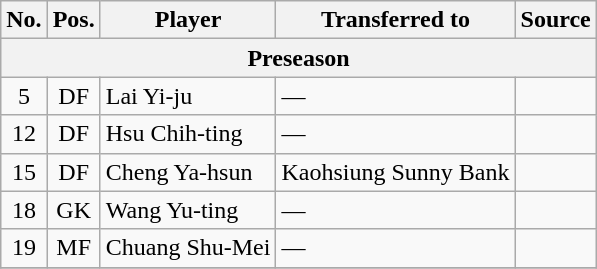<table class="wikitable plainrowheaders sortable">
<tr>
<th>No.</th>
<th>Pos.</th>
<th>Player</th>
<th>Transferred to</th>
<th>Source</th>
</tr>
<tr>
<th colspan=5>Preseason</th>
</tr>
<tr>
<td align=center>5</td>
<td align=center>DF</td>
<td>Lai Yi-ju</td>
<td>—</td>
<td></td>
</tr>
<tr>
<td align=center>12</td>
<td align=center>DF</td>
<td>Hsu Chih-ting</td>
<td>—</td>
<td></td>
</tr>
<tr>
<td align=center>15</td>
<td align=center>DF</td>
<td>Cheng Ya-hsun</td>
<td> Kaohsiung Sunny Bank</td>
<td></td>
</tr>
<tr>
<td align=center>18</td>
<td align=center>GK</td>
<td>Wang Yu-ting</td>
<td>—</td>
<td></td>
</tr>
<tr>
<td align=center>19</td>
<td align=center>MF</td>
<td>Chuang Shu-Mei</td>
<td>—</td>
<td></td>
</tr>
<tr>
</tr>
</table>
